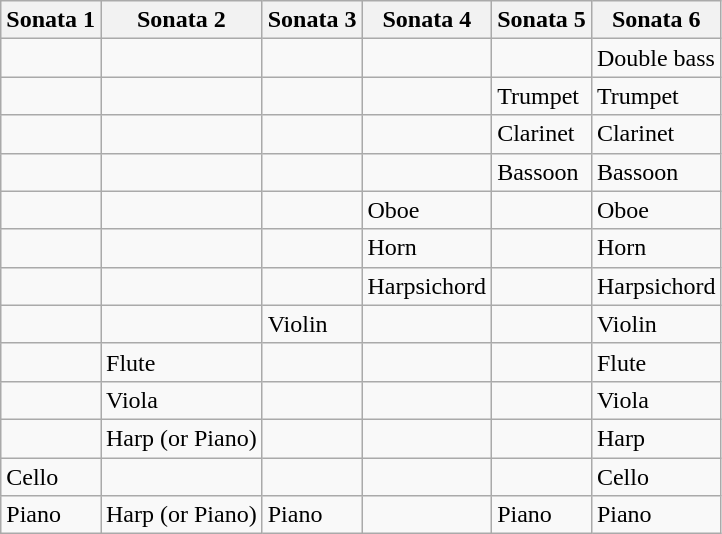<table class=wikitable>
<tr>
<th>Sonata 1</th>
<th>Sonata 2</th>
<th>Sonata 3</th>
<th>Sonata 4</th>
<th>Sonata 5</th>
<th>Sonata 6</th>
</tr>
<tr>
<td></td>
<td></td>
<td></td>
<td></td>
<td></td>
<td>Double bass</td>
</tr>
<tr>
<td></td>
<td></td>
<td></td>
<td></td>
<td>Trumpet</td>
<td>Trumpet</td>
</tr>
<tr>
<td></td>
<td></td>
<td></td>
<td></td>
<td>Clarinet</td>
<td>Clarinet</td>
</tr>
<tr>
<td></td>
<td></td>
<td></td>
<td></td>
<td>Bassoon</td>
<td>Bassoon</td>
</tr>
<tr>
<td></td>
<td></td>
<td></td>
<td>Oboe</td>
<td></td>
<td>Oboe</td>
</tr>
<tr>
<td></td>
<td></td>
<td></td>
<td>Horn</td>
<td></td>
<td>Horn</td>
</tr>
<tr>
<td></td>
<td></td>
<td></td>
<td>Harpsichord</td>
<td></td>
<td>Harpsichord</td>
</tr>
<tr>
<td></td>
<td></td>
<td>Violin</td>
<td></td>
<td></td>
<td>Violin</td>
</tr>
<tr>
<td></td>
<td>Flute</td>
<td></td>
<td></td>
<td></td>
<td>Flute</td>
</tr>
<tr>
<td></td>
<td>Viola</td>
<td></td>
<td></td>
<td></td>
<td>Viola</td>
</tr>
<tr>
<td></td>
<td>Harp (or Piano)</td>
<td></td>
<td></td>
<td></td>
<td>Harp</td>
</tr>
<tr>
<td>Cello</td>
<td></td>
<td></td>
<td></td>
<td></td>
<td>Cello</td>
</tr>
<tr>
<td>Piano</td>
<td>Harp (or Piano)</td>
<td>Piano</td>
<td></td>
<td>Piano</td>
<td>Piano</td>
</tr>
</table>
